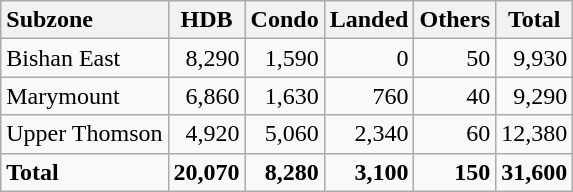<table class="wikitable sortable mw-collapsible" style="text-align: right">
<tr class="static-row-header" style="vertical-align: bottom">
<th scope="col" style="text-align: left">Subzone</th>
<th scope="col" style="text-align: center">HDB</th>
<th scope="col" style="text-align: center">Condo</th>
<th scope="col" style="text-align: center">Landed</th>
<th scope="col" style="text-align: center">Others</th>
<th scope="col" style="text-align: center">Total</th>
</tr>
<tr>
<td style="text-align: left">Bishan East</td>
<td>8,290</td>
<td>1,590</td>
<td>0</td>
<td>50</td>
<td>9,930</td>
</tr>
<tr>
<td style="text-align: left">Marymount</td>
<td>6,860</td>
<td>1,630</td>
<td>760</td>
<td>40</td>
<td>9,290</td>
</tr>
<tr>
<td style="text-align: left">Upper Thomson</td>
<td>4,920</td>
<td>5,060</td>
<td>2,340</td>
<td>60</td>
<td>12,380</td>
</tr>
<tr>
<td style="text-align: left"><strong>Total</strong></td>
<td><strong>20,070</strong></td>
<td><strong>8,280</strong></td>
<td><strong>3,100</strong></td>
<td><strong>150</strong></td>
<td><strong>31,600</strong></td>
</tr>
</table>
